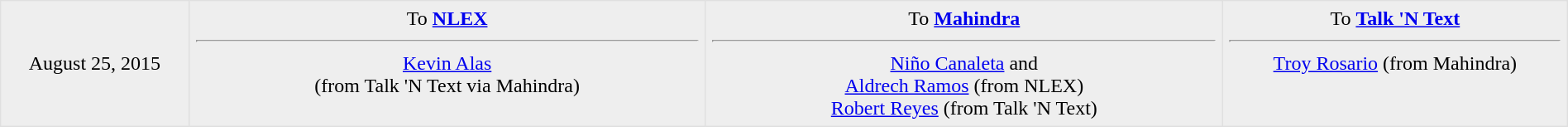<table border=1 style="border-collapse:collapse; text-align: center; width: 100%" bordercolor="#DFDFDF"  cellpadding="5">
<tr bgcolor="eeeeee">
<td style="width:12%">August 25, 2015</td>
<td style="width:33%" valign="top">To <strong><a href='#'>NLEX</a></strong><hr><a href='#'>Kevin Alas</a><br>(from Talk 'N Text via Mahindra)</td>
<td style="width:33%" valign="top">To <strong><a href='#'>Mahindra</a></strong><hr><a href='#'>Niño Canaleta</a> and<br><a href='#'>Aldrech Ramos</a> (from NLEX)<br><a href='#'>Robert Reyes</a> (from Talk 'N Text)</td>
<td style="width:33%" valign="top">To <strong><a href='#'>Talk 'N Text</a></strong><hr><a href='#'>Troy Rosario</a> (from Mahindra)</td>
</tr>
</table>
